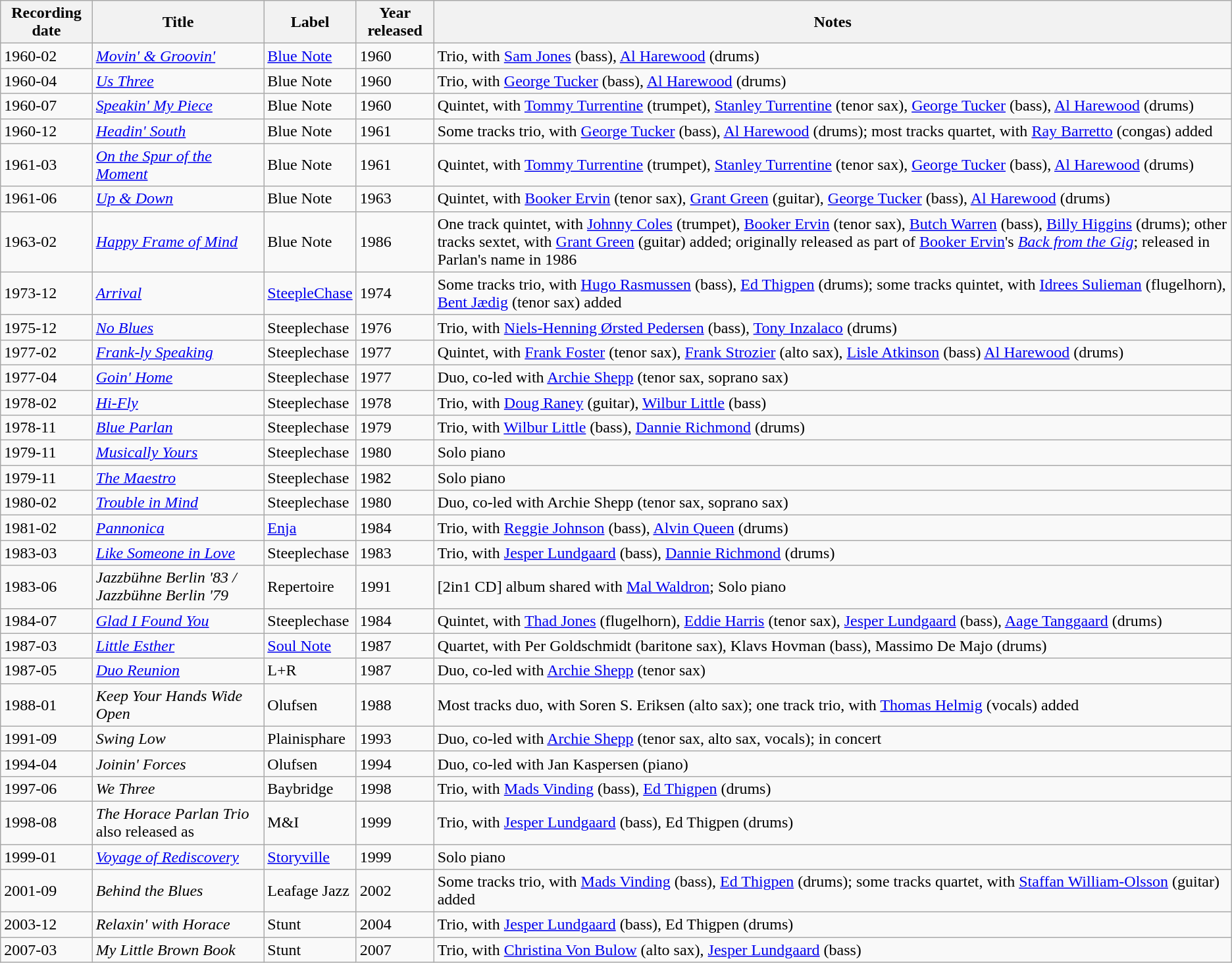<table class="wikitable sortable">
<tr>
<th>Recording date</th>
<th>Title</th>
<th>Label</th>
<th>Year released</th>
<th>Notes</th>
</tr>
<tr>
<td>1960-02</td>
<td><em><a href='#'>Movin' & Groovin'</a></em></td>
<td><a href='#'>Blue Note</a></td>
<td>1960</td>
<td>Trio, with <a href='#'>Sam Jones</a> (bass), <a href='#'>Al Harewood</a> (drums)</td>
</tr>
<tr>
<td>1960-04</td>
<td><em><a href='#'>Us Three</a></em></td>
<td>Blue Note</td>
<td>1960</td>
<td>Trio, with <a href='#'>George Tucker</a> (bass), <a href='#'>Al Harewood</a> (drums)</td>
</tr>
<tr>
<td>1960-07</td>
<td><em><a href='#'>Speakin' My Piece</a></em></td>
<td>Blue Note</td>
<td>1960</td>
<td>Quintet, with <a href='#'>Tommy Turrentine</a> (trumpet), <a href='#'>Stanley Turrentine</a> (tenor sax), <a href='#'>George Tucker</a> (bass), <a href='#'>Al Harewood</a> (drums)</td>
</tr>
<tr>
<td>1960-12</td>
<td><em><a href='#'>Headin' South</a></em></td>
<td>Blue Note</td>
<td>1961</td>
<td>Some tracks trio, with <a href='#'>George Tucker</a> (bass), <a href='#'>Al Harewood</a> (drums); most tracks quartet, with <a href='#'>Ray Barretto</a> (congas) added</td>
</tr>
<tr>
<td>1961-03</td>
<td><em><a href='#'>On the Spur of the Moment</a></em></td>
<td>Blue Note</td>
<td>1961</td>
<td>Quintet, with <a href='#'>Tommy Turrentine</a> (trumpet), <a href='#'>Stanley Turrentine</a> (tenor sax), <a href='#'>George Tucker</a> (bass), <a href='#'>Al Harewood</a> (drums)</td>
</tr>
<tr>
<td>1961-06</td>
<td><em><a href='#'>Up & Down</a></em></td>
<td>Blue Note</td>
<td>1963</td>
<td>Quintet, with <a href='#'>Booker Ervin</a> (tenor sax), <a href='#'>Grant Green</a> (guitar), <a href='#'>George Tucker</a> (bass), <a href='#'>Al Harewood</a> (drums)</td>
</tr>
<tr>
<td>1963-02</td>
<td><em><a href='#'>Happy Frame of Mind</a></em></td>
<td>Blue Note</td>
<td>1986</td>
<td>One track quintet, with <a href='#'>Johnny Coles</a> (trumpet), <a href='#'>Booker Ervin</a> (tenor sax), <a href='#'>Butch Warren</a> (bass), <a href='#'>Billy Higgins</a> (drums); other tracks sextet, with <a href='#'>Grant Green</a> (guitar) added; originally released as part of <a href='#'>Booker Ervin</a>'s <em><a href='#'>Back from the Gig</a></em>; released in Parlan's name in 1986</td>
</tr>
<tr>
<td>1973-12</td>
<td><em><a href='#'>Arrival</a></em></td>
<td><a href='#'>SteepleChase</a></td>
<td>1974</td>
<td>Some tracks trio, with <a href='#'>Hugo Rasmussen</a> (bass), <a href='#'>Ed Thigpen</a> (drums); some tracks quintet, with <a href='#'>Idrees Sulieman</a> (flugelhorn), <a href='#'>Bent Jædig</a> (tenor sax) added</td>
</tr>
<tr>
<td>1975-12</td>
<td><em><a href='#'>No Blues</a></em></td>
<td>Steeplechase</td>
<td>1976</td>
<td>Trio, with <a href='#'>Niels-Henning Ørsted Pedersen</a> (bass), <a href='#'>Tony Inzalaco</a> (drums)</td>
</tr>
<tr>
<td>1977-02</td>
<td><em><a href='#'>Frank-ly Speaking</a></em></td>
<td>Steeplechase</td>
<td>1977</td>
<td>Quintet, with <a href='#'>Frank Foster</a> (tenor sax), <a href='#'>Frank Strozier</a> (alto sax), <a href='#'>Lisle Atkinson</a> (bass) <a href='#'>Al Harewood</a> (drums)</td>
</tr>
<tr>
<td>1977-04</td>
<td><em><a href='#'>Goin' Home</a></em></td>
<td>Steeplechase</td>
<td>1977</td>
<td>Duo, co-led with <a href='#'>Archie Shepp</a> (tenor sax, soprano sax)</td>
</tr>
<tr>
<td>1978-02</td>
<td><em><a href='#'>Hi-Fly</a></em></td>
<td>Steeplechase</td>
<td>1978</td>
<td>Trio, with <a href='#'>Doug Raney</a> (guitar), <a href='#'>Wilbur Little</a> (bass)</td>
</tr>
<tr>
<td>1978-11</td>
<td><em><a href='#'>Blue Parlan</a></em></td>
<td>Steeplechase</td>
<td>1979</td>
<td>Trio, with <a href='#'>Wilbur Little</a> (bass), <a href='#'>Dannie Richmond</a> (drums)</td>
</tr>
<tr>
<td>1979-11</td>
<td><em><a href='#'>Musically Yours</a></em></td>
<td>Steeplechase</td>
<td>1980</td>
<td>Solo piano</td>
</tr>
<tr>
<td>1979-11</td>
<td><em><a href='#'>The Maestro</a></em></td>
<td>Steeplechase</td>
<td>1982</td>
<td>Solo piano</td>
</tr>
<tr>
<td>1980-02</td>
<td><em><a href='#'>Trouble in Mind</a></em></td>
<td>Steeplechase</td>
<td>1980</td>
<td>Duo, co-led with Archie Shepp (tenor sax, soprano sax)</td>
</tr>
<tr>
<td>1981-02</td>
<td><em><a href='#'>Pannonica</a></em></td>
<td><a href='#'>Enja</a></td>
<td>1984</td>
<td>Trio, with <a href='#'>Reggie Johnson</a> (bass), <a href='#'>Alvin Queen</a> (drums)</td>
</tr>
<tr>
<td>1983-03</td>
<td><em><a href='#'>Like Someone in Love</a></em></td>
<td>Steeplechase</td>
<td>1983</td>
<td>Trio, with <a href='#'>Jesper Lundgaard</a> (bass), <a href='#'>Dannie Richmond</a> (drums)</td>
</tr>
<tr>
<td>1983-06</td>
<td><em>Jazzbühne Berlin '83 / Jazzbühne Berlin '79</em></td>
<td>Repertoire</td>
<td>1991</td>
<td>[2in1 CD] album shared with <a href='#'>Mal Waldron</a>; Solo piano</td>
</tr>
<tr>
<td>1984-07</td>
<td><em><a href='#'>Glad I Found You</a></em></td>
<td>Steeplechase</td>
<td>1984</td>
<td>Quintet, with <a href='#'>Thad Jones</a> (flugelhorn), <a href='#'>Eddie Harris</a> (tenor sax), <a href='#'>Jesper Lundgaard</a> (bass), <a href='#'>Aage Tanggaard</a> (drums)</td>
</tr>
<tr>
<td>1987-03</td>
<td><em><a href='#'>Little Esther</a></em></td>
<td><a href='#'>Soul Note</a></td>
<td>1987</td>
<td>Quartet, with Per Goldschmidt (baritone sax), Klavs Hovman (bass), Massimo De Majo (drums)</td>
</tr>
<tr>
<td>1987-05</td>
<td><em><a href='#'>Duo Reunion</a></em></td>
<td>L+R</td>
<td>1987</td>
<td>Duo, co-led with <a href='#'>Archie Shepp</a> (tenor sax)</td>
</tr>
<tr>
<td>1988-01</td>
<td><em>Keep Your Hands Wide Open</em></td>
<td>Olufsen</td>
<td>1988</td>
<td>Most tracks duo, with Soren S. Eriksen (alto sax); one track trio, with <a href='#'>Thomas Helmig</a> (vocals) added</td>
</tr>
<tr>
<td>1991-09</td>
<td><em>Swing Low</em></td>
<td>Plainisphare</td>
<td>1993</td>
<td>Duo, co-led with <a href='#'>Archie Shepp</a> (tenor sax, alto sax, vocals); in concert</td>
</tr>
<tr>
<td>1994-04</td>
<td><em>Joinin' Forces</em></td>
<td>Olufsen</td>
<td>1994</td>
<td>Duo, co-led with Jan Kaspersen (piano)</td>
</tr>
<tr>
<td>1997-06</td>
<td><em>We Three</em></td>
<td>Baybridge</td>
<td>1998</td>
<td>Trio, with <a href='#'>Mads Vinding</a> (bass), <a href='#'>Ed Thigpen</a> (drums)</td>
</tr>
<tr>
<td>1998-08</td>
<td><em>The Horace Parlan Trio</em> <br>also released as <em></em></td>
<td>M&I</td>
<td>1999</td>
<td>Trio, with <a href='#'>Jesper Lundgaard</a> (bass), Ed Thigpen (drums)</td>
</tr>
<tr>
<td>1999-01</td>
<td><em><a href='#'>Voyage of Rediscovery</a></em></td>
<td><a href='#'>Storyville</a></td>
<td>1999</td>
<td>Solo piano</td>
</tr>
<tr>
<td>2001-09</td>
<td><em>Behind the Blues</em></td>
<td>Leafage Jazz</td>
<td>2002</td>
<td>Some tracks trio, with <a href='#'>Mads Vinding</a> (bass), <a href='#'>Ed Thigpen</a> (drums); some tracks quartet, with <a href='#'>Staffan William-Olsson</a> (guitar) added</td>
</tr>
<tr>
<td>2003-12</td>
<td><em>Relaxin' with Horace</em></td>
<td>Stunt</td>
<td>2004</td>
<td>Trio, with <a href='#'>Jesper Lundgaard</a> (bass), Ed Thigpen (drums)</td>
</tr>
<tr>
<td>2007-03</td>
<td><em>My Little Brown Book</em></td>
<td>Stunt</td>
<td>2007</td>
<td>Trio, with <a href='#'>Christina Von Bulow</a> (alto sax), <a href='#'>Jesper Lundgaard</a> (bass)</td>
</tr>
</table>
